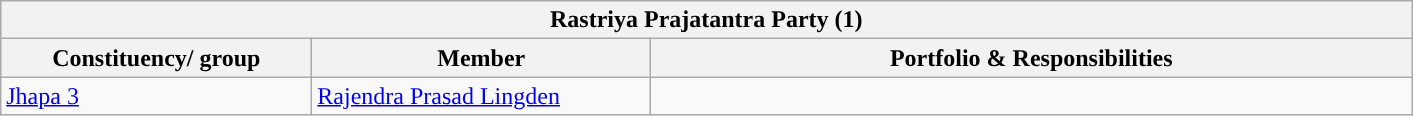<table class="wikitable">
<tr>
<th colspan="3" style="width: 700pt; background:">Rastriya Prajatantra Party (1)</th>
</tr>
<tr>
<th style="width:150pt;">Constituency/ group</th>
<th>Member</th>
<th style="width:375pt;">Portfolio & Responsibilities</th>
</tr>
<tr>
<td><a href='#'>Jhapa 3</a></td>
<td><a href='#'>Rajendra Prasad Lingden</a></td>
<td></td>
</tr>
</table>
